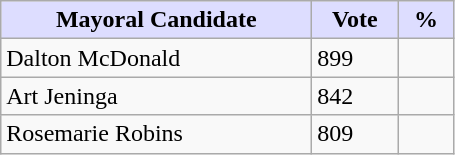<table class="wikitable">
<tr>
<th style="background:#ddf; width:200px;">Mayoral Candidate </th>
<th style="background:#ddf; width:50px;">Vote</th>
<th style="background:#ddf; width:30px;">%</th>
</tr>
<tr>
<td>Dalton McDonald</td>
<td>899</td>
<td></td>
</tr>
<tr>
<td>Art Jeninga</td>
<td>842</td>
<td></td>
</tr>
<tr>
<td>Rosemarie Robins</td>
<td>809</td>
<td></td>
</tr>
</table>
